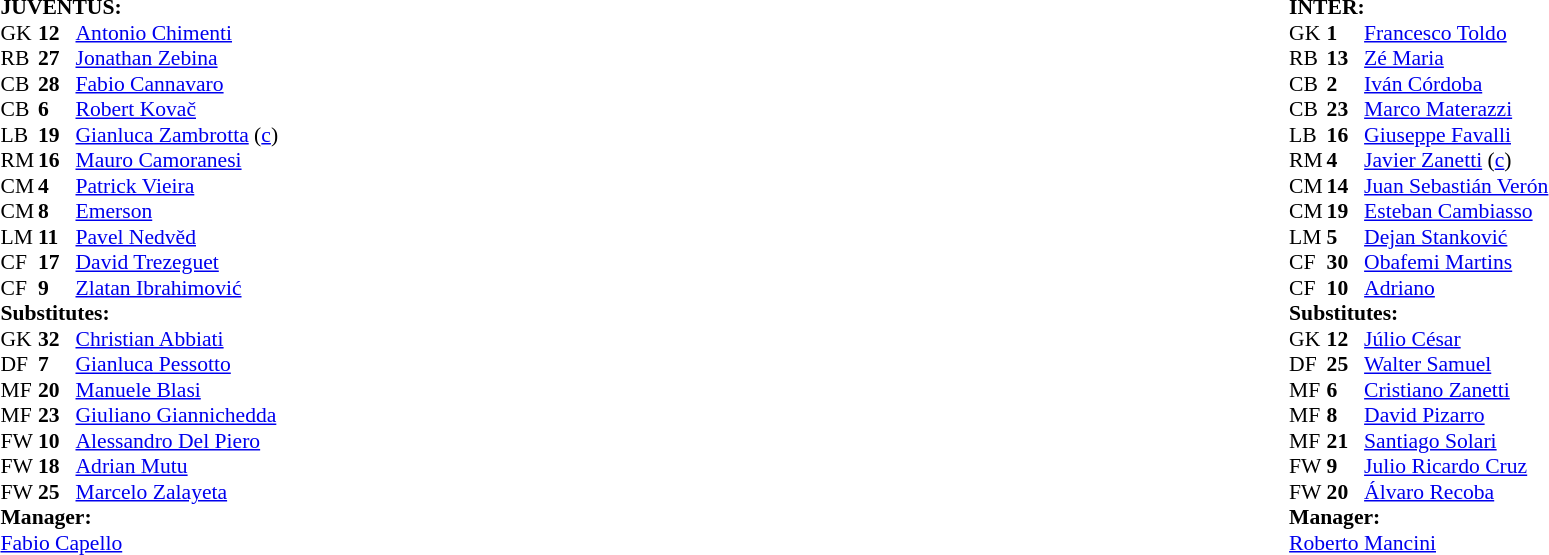<table width="100%">
<tr>
<td valign="top" width="50%"><br><table style="font-size: 90%" cellspacing="0" cellpadding="0">
<tr>
<td colspan="4"><strong>JUVENTUS:</strong></td>
</tr>
<tr>
<th width="25"></th>
<th width="25"></th>
</tr>
<tr>
<td>GK</td>
<td><strong>12</strong></td>
<td> <a href='#'>Antonio Chimenti</a></td>
<td></td>
</tr>
<tr>
<td>RB</td>
<td><strong>27</strong></td>
<td> <a href='#'>Jonathan Zebina</a></td>
<td></td>
<td></td>
</tr>
<tr>
<td>CB</td>
<td><strong>28</strong></td>
<td> <a href='#'>Fabio Cannavaro</a></td>
<td></td>
</tr>
<tr>
<td>CB</td>
<td><strong>6</strong></td>
<td> <a href='#'>Robert Kovač</a></td>
</tr>
<tr>
<td>LB</td>
<td><strong>19</strong></td>
<td> <a href='#'>Gianluca Zambrotta</a> (<a href='#'>c</a>)</td>
<td></td>
</tr>
<tr>
<td>RM</td>
<td><strong>16</strong></td>
<td> <a href='#'>Mauro Camoranesi</a></td>
<td></td>
<td></td>
</tr>
<tr>
<td>CM</td>
<td><strong>4</strong></td>
<td> <a href='#'>Patrick Vieira</a></td>
<td></td>
</tr>
<tr>
<td>CM</td>
<td><strong>8</strong></td>
<td> <a href='#'>Emerson</a></td>
<td></td>
<td></td>
</tr>
<tr>
<td>LM</td>
<td><strong>11</strong></td>
<td> <a href='#'>Pavel Nedvěd</a></td>
<td></td>
<td></td>
</tr>
<tr>
<td>CF</td>
<td><strong>17</strong></td>
<td> <a href='#'>David Trezeguet</a></td>
<td></td>
<td></td>
</tr>
<tr>
<td>CF</td>
<td><strong>9</strong></td>
<td> <a href='#'>Zlatan Ibrahimović</a></td>
<td></td>
</tr>
<tr>
<td colspan=4><strong>Substitutes:</strong></td>
</tr>
<tr>
<td>GK</td>
<td><strong>32</strong></td>
<td> <a href='#'>Christian Abbiati</a></td>
</tr>
<tr>
<td>DF</td>
<td><strong>7</strong></td>
<td> <a href='#'>Gianluca Pessotto</a></td>
</tr>
<tr>
<td>MF</td>
<td><strong>20</strong></td>
<td> <a href='#'>Manuele Blasi</a></td>
<td></td>
<td></td>
</tr>
<tr>
<td>MF</td>
<td><strong>23</strong></td>
<td> <a href='#'>Giuliano Giannichedda</a></td>
<td></td>
<td></td>
</tr>
<tr>
<td>FW</td>
<td><strong>10</strong></td>
<td> <a href='#'>Alessandro Del Piero</a></td>
<td></td>
<td></td>
</tr>
<tr>
<td>FW</td>
<td><strong>18</strong></td>
<td> <a href='#'>Adrian Mutu</a></td>
<td></td>
<td></td>
</tr>
<tr>
<td>FW</td>
<td><strong>25</strong></td>
<td> <a href='#'>Marcelo Zalayeta</a></td>
<td></td>
<td></td>
</tr>
<tr>
<td colspan=4><strong>Manager:</strong></td>
</tr>
<tr>
<td colspan="4"> <a href='#'>Fabio Capello</a></td>
</tr>
</table>
</td>
<td valign="top"></td>
<td valign="top" width="50%"><br><table style="font-size: 90%" cellspacing="0" cellpadding="0" align=center>
<tr>
<td colspan="4"><strong>INTER:</strong></td>
</tr>
<tr>
<th width="25"></th>
<th width="25"></th>
</tr>
<tr>
<td>GK</td>
<td><strong>1</strong></td>
<td> <a href='#'>Francesco Toldo</a></td>
</tr>
<tr>
<td>RB</td>
<td><strong>13</strong></td>
<td> <a href='#'>Zé Maria</a></td>
<td></td>
<td></td>
</tr>
<tr>
<td>CB</td>
<td><strong>2</strong></td>
<td> <a href='#'>Iván Córdoba</a></td>
</tr>
<tr>
<td>CB</td>
<td><strong>23</strong></td>
<td> <a href='#'>Marco Materazzi</a></td>
<td></td>
<td></td>
</tr>
<tr>
<td>LB</td>
<td><strong>16</strong></td>
<td> <a href='#'>Giuseppe Favalli</a></td>
<td></td>
</tr>
<tr>
<td>RM</td>
<td><strong>4</strong></td>
<td> <a href='#'>Javier Zanetti</a> (<a href='#'>c</a>)</td>
<td></td>
</tr>
<tr>
<td>CM</td>
<td><strong>14</strong></td>
<td> <a href='#'>Juan Sebastián Verón</a></td>
<td></td>
<td></td>
</tr>
<tr>
<td>CM</td>
<td><strong>19</strong></td>
<td> <a href='#'>Esteban Cambiasso</a></td>
<td></td>
<td></td>
</tr>
<tr>
<td>LM</td>
<td><strong>5</strong></td>
<td> <a href='#'>Dejan Stanković</a></td>
<td></td>
<td></td>
</tr>
<tr>
<td>CF</td>
<td><strong>30</strong></td>
<td> <a href='#'>Obafemi Martins</a></td>
<td></td>
<td></td>
</tr>
<tr>
<td>CF</td>
<td><strong>10</strong></td>
<td> <a href='#'>Adriano</a></td>
<td></td>
<td></td>
</tr>
<tr>
<td colspan=4><strong>Substitutes:</strong></td>
</tr>
<tr>
<td>GK</td>
<td><strong>12</strong></td>
<td> <a href='#'>Júlio César</a></td>
</tr>
<tr>
<td>DF</td>
<td><strong>25</strong></td>
<td> <a href='#'>Walter Samuel</a></td>
<td></td>
<td></td>
</tr>
<tr>
<td>MF</td>
<td><strong>6</strong></td>
<td> <a href='#'>Cristiano Zanetti</a></td>
<td></td>
<td></td>
</tr>
<tr>
<td>MF</td>
<td><strong>8</strong></td>
<td> <a href='#'>David Pizarro</a></td>
<td></td>
<td></td>
</tr>
<tr>
<td>MF</td>
<td><strong>21</strong></td>
<td> <a href='#'>Santiago Solari</a></td>
<td></td>
</tr>
<tr>
<td>FW</td>
<td><strong>9</strong></td>
<td> <a href='#'>Julio Ricardo Cruz</a></td>
<td></td>
<td></td>
</tr>
<tr>
<td>FW</td>
<td><strong>20</strong></td>
<td> <a href='#'>Álvaro Recoba</a></td>
<td></td>
<td></td>
</tr>
<tr>
<td colspan=4><strong>Manager:</strong></td>
</tr>
<tr>
<td colspan="4"> <a href='#'>Roberto Mancini</a></td>
</tr>
<tr>
</tr>
</table>
</td>
</tr>
</table>
